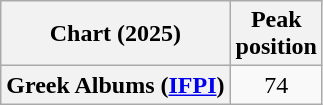<table class="wikitable sortable plainrowheaders" style="text-align:center;">
<tr>
<th>Chart (2025)</th>
<th>Peak<br>position</th>
</tr>
<tr>
<th scope="row">Greek Albums (<a href='#'>IFPI</a>)</th>
<td>74</td>
</tr>
</table>
